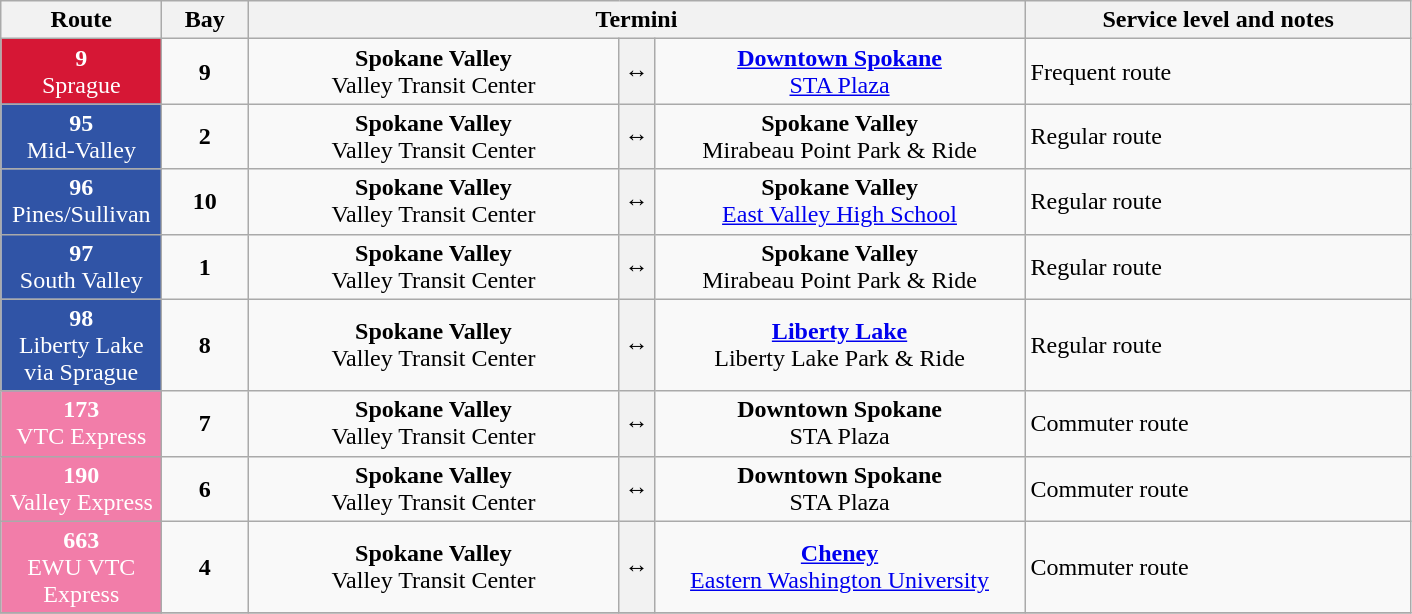<table class=wikitable style="font-size: 100%;" text-valign="center"|>
<tr>
<th width="100px">Route</th>
<th width="50px">Bay</th>
<th colspan=3>Termini</th>
<th width="250px">Service level and notes</th>
</tr>
<tr>
<td style="background:#d61735; color:white" align="center" valign=center><div><strong>9</strong><br>Sprague</div></td>
<td align="center" valign=center><div><strong>9</strong></div></td>
<td ! width="240px" align="center"><strong>Spokane Valley</strong><br>Valley Transit Center<br></td>
<th><span>↔</span></th>
<td ! width="240px" align="center"><strong><a href='#'>Downtown Spokane</a></strong><br><a href='#'>STA Plaza</a><br></td>
<td>Frequent route</td>
</tr>
<tr>
<td style="background:#3054a6; color:white" align="center" valign=center><div><strong>95</strong><br>Mid-Valley</div></td>
<td align="center" valign=center><div><strong>2</strong></div></td>
<td ! width="240px" align="center"><strong>Spokane Valley</strong><br>Valley Transit Center<br></td>
<th><span>↔</span></th>
<td ! width="240px" align="center"><strong>Spokane Valley</strong><br>Mirabeau Point Park & Ride<br></td>
<td>Regular route</td>
</tr>
<tr>
<td style="background:#3054a6; color:white" align="center" valign=center><div><strong>96</strong><br>Pines/Sullivan</div></td>
<td align="center" valign=center><div><strong>10</strong></div></td>
<td ! width="240px" align="center"><strong>Spokane Valley</strong><br>Valley Transit Center<br></td>
<th><span>↔</span></th>
<td ! width="240px" align="center"><strong>Spokane Valley</strong><br><a href='#'>East Valley High School</a><br></td>
<td>Regular route</td>
</tr>
<tr>
<td style="background:#3054a6; color:white" align="center" valign=center><div><strong>97</strong><br>South Valley</div></td>
<td align="center" valign=center><div><strong>1</strong></div></td>
<td ! width="240px" align="center"><strong>Spokane Valley</strong><br>Valley Transit Center<br></td>
<th><span>↔</span></th>
<td ! width="240px" align="center"><strong>Spokane Valley</strong><br>Mirabeau Point Park & Ride<br></td>
<td>Regular route</td>
</tr>
<tr>
<td style="background:#3054a6; color:white" align="center" valign=center><div><strong>98</strong><br>Liberty Lake via Sprague</div></td>
<td align="center" valign=center><div><strong>8</strong></div></td>
<td ! width="240px" align="center"><strong>Spokane Valley</strong><br>Valley Transit Center<br></td>
<th><span>↔</span></th>
<td ! width="240px" align="center"><strong><a href='#'>Liberty Lake</a></strong><br>Liberty Lake Park & Ride<br></td>
<td>Regular route</td>
</tr>
<tr>
<td style="background:#f27da9; color:white" align="center" valign=center><div><strong>173</strong><br>VTC Express</div></td>
<td align="center" valign=center><div><strong>7</strong></div></td>
<td ! width="240px" align="center"><strong>Spokane Valley</strong><br>Valley Transit Center<br></td>
<th><span>↔</span></th>
<td ! width="240px" align="center"><strong>Downtown Spokane</strong><br>STA Plaza<br></td>
<td>Commuter route</td>
</tr>
<tr>
<td style="background:#f27da9; color:white" align="center" valign=center><div><strong>190</strong><br>Valley Express</div></td>
<td align="center" valign=center><div><strong>6</strong></div></td>
<td ! width="240px" align="center"><strong>Spokane Valley</strong><br>Valley Transit Center<br></td>
<th><span>↔</span></th>
<td ! width="240px" align="center"><strong>Downtown Spokane</strong><br>STA Plaza<br></td>
<td>Commuter route</td>
</tr>
<tr>
<td style="background:#f27da9; color:white" align="center" valign=center><div><strong>663</strong><br>EWU VTC Express</div></td>
<td align="center" valign=center><div><strong>4</strong></div></td>
<td ! width="240px" align="center"><strong>Spokane Valley</strong><br>Valley Transit Center<br></td>
<th><span>↔</span></th>
<td ! width="240px" align="center"><strong><a href='#'>Cheney</a></strong><br><a href='#'>Eastern Washington University</a><br></td>
<td>Commuter route</td>
</tr>
<tr>
</tr>
</table>
